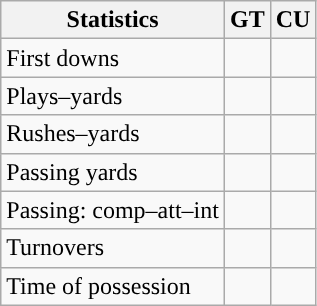<table class="wikitable" style="float:left">
<tr>
<th>Statistics</th>
<th>GT</th>
<th>CU</th>
</tr>
<tr>
<td>First downs</td>
<td></td>
<td></td>
</tr>
<tr>
<td>Plays–yards</td>
<td></td>
<td></td>
</tr>
<tr>
<td>Rushes–yards</td>
<td></td>
<td></td>
</tr>
<tr>
<td>Passing yards</td>
<td></td>
<td></td>
</tr>
<tr>
<td>Passing: comp–att–int</td>
<td></td>
<td></td>
</tr>
<tr>
<td>Turnovers</td>
<td></td>
<td></td>
</tr>
<tr>
<td>Time of possession</td>
<td></td>
<td></td>
</tr>
</table>
